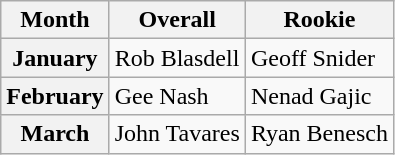<table class="wikitable">
<tr>
<th>Month</th>
<th>Overall</th>
<th>Rookie</th>
</tr>
<tr>
<th>January</th>
<td>Rob Blasdell</td>
<td>Geoff Snider</td>
</tr>
<tr>
<th>February</th>
<td>Gee Nash</td>
<td>Nenad Gajic</td>
</tr>
<tr>
<th>March</th>
<td>John Tavares</td>
<td>Ryan Benesch</td>
</tr>
</table>
